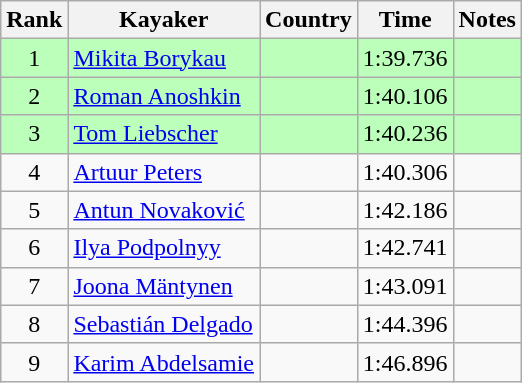<table class="wikitable" style="text-align:center">
<tr>
<th>Rank</th>
<th>Kayaker</th>
<th>Country</th>
<th>Time</th>
<th>Notes</th>
</tr>
<tr bgcolor=bbffbb>
<td>1</td>
<td align="left"><a href='#'>Mikita Borykau</a></td>
<td align="left"></td>
<td>1:39.736</td>
<td></td>
</tr>
<tr bgcolor=bbffbb>
<td>2</td>
<td align="left"><a href='#'>Roman Anoshkin</a></td>
<td align="left"></td>
<td>1:40.106</td>
<td></td>
</tr>
<tr bgcolor=bbffbb>
<td>3</td>
<td align="left"><a href='#'>Tom Liebscher</a></td>
<td align="left"></td>
<td>1:40.236</td>
<td></td>
</tr>
<tr>
<td>4</td>
<td align="left"><a href='#'>Artuur Peters</a></td>
<td align="left"></td>
<td>1:40.306</td>
<td></td>
</tr>
<tr>
<td>5</td>
<td align="left"><a href='#'>Antun Novaković</a></td>
<td align="left"></td>
<td>1:42.186</td>
<td></td>
</tr>
<tr>
<td>6</td>
<td align="left"><a href='#'>Ilya Podpolnyy</a></td>
<td align="left"></td>
<td>1:42.741</td>
<td></td>
</tr>
<tr>
<td>7</td>
<td align="left"><a href='#'>Joona Mäntynen</a></td>
<td align="left"></td>
<td>1:43.091</td>
<td></td>
</tr>
<tr>
<td>8</td>
<td align="left"><a href='#'>Sebastián Delgado</a></td>
<td align="left"></td>
<td>1:44.396</td>
<td></td>
</tr>
<tr>
<td>9</td>
<td align="left"><a href='#'>Karim Abdelsamie</a></td>
<td align="left"></td>
<td>1:46.896</td>
<td></td>
</tr>
</table>
